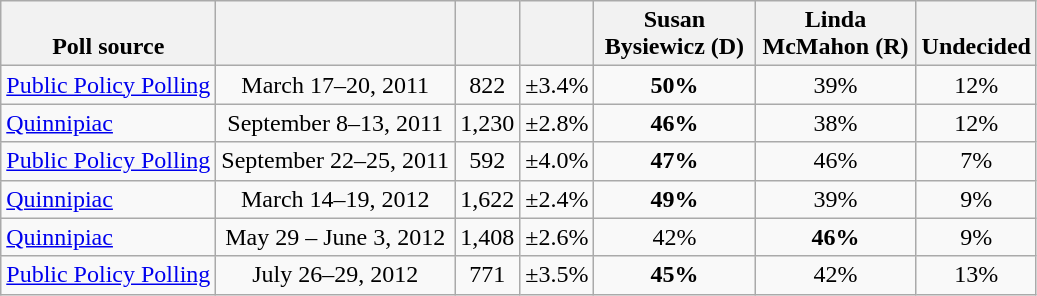<table class="wikitable" style="text-align:center">
<tr valign= bottom>
<th>Poll source</th>
<th></th>
<th></th>
<th></th>
<th style="width:100px;">Susan<br>Bysiewicz (D)</th>
<th style="width:100px;">Linda<br>McMahon (R)</th>
<th>Undecided</th>
</tr>
<tr>
<td align=left><a href='#'>Public Policy Polling</a></td>
<td>March 17–20, 2011</td>
<td>822</td>
<td>±3.4%</td>
<td><strong>50%</strong></td>
<td>39%</td>
<td>12%</td>
</tr>
<tr>
<td align=left><a href='#'>Quinnipiac</a></td>
<td>September 8–13, 2011</td>
<td>1,230</td>
<td>±2.8%</td>
<td><strong>46%</strong></td>
<td>38%</td>
<td>12%</td>
</tr>
<tr>
<td align=left><a href='#'>Public Policy Polling</a></td>
<td>September 22–25, 2011</td>
<td>592</td>
<td>±4.0%</td>
<td><strong>47%</strong></td>
<td>46%</td>
<td>7%</td>
</tr>
<tr>
<td align=left><a href='#'>Quinnipiac</a></td>
<td>March 14–19, 2012</td>
<td>1,622</td>
<td>±2.4%</td>
<td><strong>49%</strong></td>
<td>39%</td>
<td>9%</td>
</tr>
<tr>
<td align=left><a href='#'>Quinnipiac</a></td>
<td>May 29 – June 3, 2012</td>
<td>1,408</td>
<td>±2.6%</td>
<td>42%</td>
<td><strong>46%</strong></td>
<td>9%</td>
</tr>
<tr>
<td align=left><a href='#'>Public Policy Polling</a></td>
<td>July 26–29, 2012</td>
<td>771</td>
<td>±3.5%</td>
<td><strong>45%</strong></td>
<td>42%</td>
<td>13%</td>
</tr>
</table>
